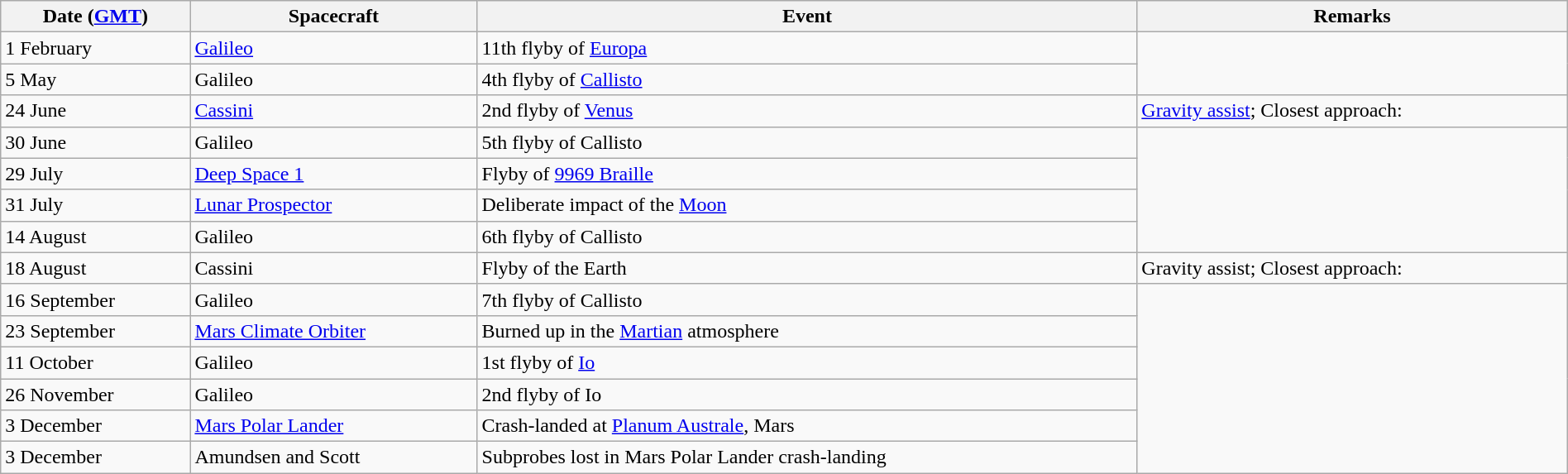<table class="wikitable" style="width:100%;">
<tr>
<th>Date (<a href='#'>GMT</a>)</th>
<th>Spacecraft</th>
<th>Event</th>
<th>Remarks</th>
</tr>
<tr>
<td>1 February</td>
<td><a href='#'>Galileo</a></td>
<td>11th flyby of <a href='#'>Europa</a></td>
</tr>
<tr>
<td>5 May</td>
<td>Galileo</td>
<td>4th flyby of <a href='#'>Callisto</a></td>
</tr>
<tr>
<td>24 June</td>
<td><a href='#'>Cassini</a></td>
<td>2nd flyby of <a href='#'>Venus</a></td>
<td><a href='#'>Gravity assist</a>; Closest approach: </td>
</tr>
<tr>
<td>30 June</td>
<td>Galileo</td>
<td>5th flyby of Callisto</td>
</tr>
<tr>
<td>29 July</td>
<td><a href='#'>Deep Space 1</a></td>
<td>Flyby of <a href='#'>9969 Braille</a></td>
</tr>
<tr>
<td>31 July</td>
<td><a href='#'>Lunar Prospector</a></td>
<td>Deliberate impact of the <a href='#'>Moon</a></td>
</tr>
<tr>
<td>14 August</td>
<td>Galileo</td>
<td>6th flyby of Callisto</td>
</tr>
<tr>
<td>18 August</td>
<td>Cassini</td>
<td>Flyby of the Earth</td>
<td>Gravity assist; Closest approach: </td>
</tr>
<tr>
<td>16 September</td>
<td>Galileo</td>
<td>7th flyby of Callisto</td>
</tr>
<tr>
<td>23 September</td>
<td><a href='#'>Mars Climate Orbiter</a></td>
<td>Burned up in the <a href='#'>Martian</a> atmosphere</td>
</tr>
<tr>
<td>11 October</td>
<td>Galileo</td>
<td>1st flyby of <a href='#'>Io</a></td>
</tr>
<tr>
<td>26 November</td>
<td>Galileo</td>
<td>2nd flyby of Io</td>
</tr>
<tr>
<td>3 December</td>
<td><a href='#'>Mars Polar Lander</a></td>
<td>Crash-landed at <a href='#'>Planum Australe</a>, Mars</td>
</tr>
<tr>
<td>3 December</td>
<td>Amundsen and Scott</td>
<td>Subprobes lost in Mars Polar Lander crash-landing</td>
</tr>
</table>
